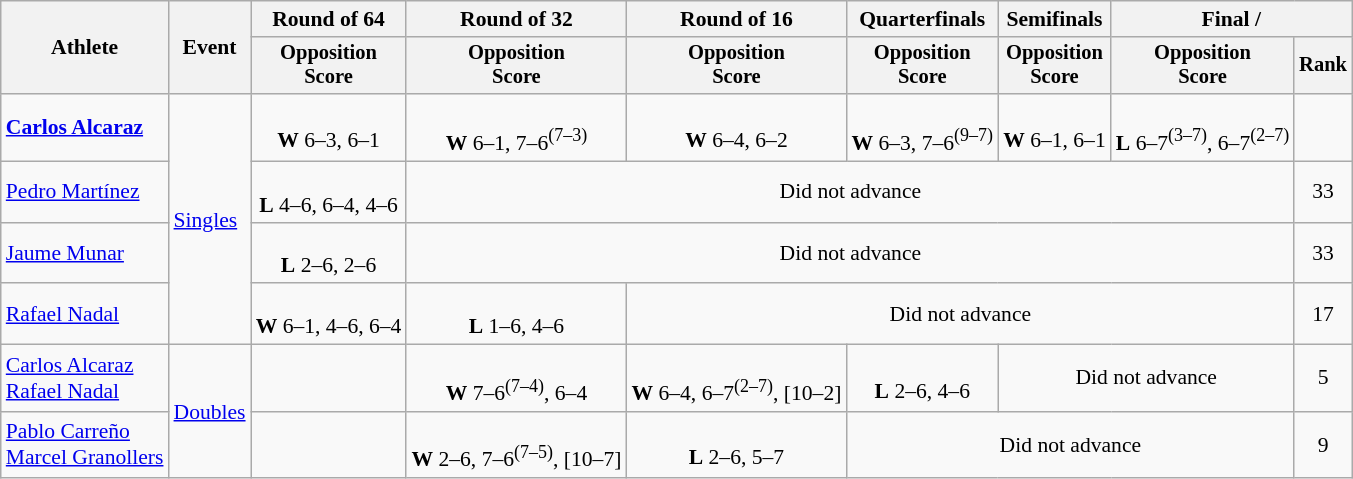<table class=wikitable style="font-size:90%">
<tr>
<th rowspan="2">Athlete</th>
<th rowspan="2">Event</th>
<th>Round of 64</th>
<th>Round of 32</th>
<th>Round of 16</th>
<th>Quarterfinals</th>
<th>Semifinals</th>
<th colspan=2>Final / </th>
</tr>
<tr style="font-size:95%">
<th>Opposition<br>Score</th>
<th>Opposition<br>Score</th>
<th>Opposition<br>Score</th>
<th>Opposition<br>Score</th>
<th>Opposition<br>Score</th>
<th>Opposition<br>Score</th>
<th>Rank</th>
</tr>
<tr align=center>
<td align=left><strong><a href='#'>Carlos Alcaraz</a></strong></td>
<td align=left rowspan="4"><a href='#'>Singles</a></td>
<td><br><strong>W</strong> 6–3, 6–1</td>
<td><br><strong>W</strong> 6–1, 7–6<sup>(7–3)</sup></td>
<td><br><strong>W</strong> 6–4, 6–2</td>
<td><br><strong>W</strong> 6–3, 7–6<sup>(9–7)</sup></td>
<td><br><strong>W</strong> 6–1, 6–1</td>
<td><br><strong>L</strong> 6–7<sup>(3–7)</sup>, 6–7<sup>(2–7)</sup></td>
<td></td>
</tr>
<tr align=center>
<td align=left><a href='#'>Pedro Martínez</a></td>
<td><br><strong>L</strong> 4–6, 6–4, 4–6</td>
<td colspan=5>Did not advance</td>
<td>33</td>
</tr>
<tr align=center>
<td align=left><a href='#'>Jaume Munar</a></td>
<td><br><strong>L</strong> 2–6, 2–6</td>
<td colspan=5>Did not advance</td>
<td>33</td>
</tr>
<tr align=center>
<td align=left><a href='#'>Rafael Nadal</a></td>
<td><br><strong>W</strong> 6–1, 4–6, 6–4</td>
<td><br><strong>L</strong> 1–6, 4–6</td>
<td colspan=4>Did not advance</td>
<td>17</td>
</tr>
<tr align=center>
<td align=left><a href='#'>Carlos Alcaraz</a><br><a href='#'>Rafael Nadal</a></td>
<td align=left rowspan=2><a href='#'>Doubles</a></td>
<td></td>
<td><br><strong>W</strong> 7–6<sup>(7–4)</sup>, 6–4</td>
<td><br><strong>W</strong> 6–4, 6–7<sup>(2–7)</sup>, [10–2]</td>
<td><br><strong>L</strong> 2–6, 4–6</td>
<td colspan=2>Did not advance</td>
<td>5</td>
</tr>
<tr align=center>
<td align=left><a href='#'>Pablo Carreño</a><br><a href='#'>Marcel Granollers</a></td>
<td></td>
<td><br><strong>W</strong> 2–6, 7–6<sup>(7–5)</sup>, [10–7]</td>
<td><br><strong>L</strong> 2–6, 5–7</td>
<td colspan=3>Did not advance</td>
<td>9</td>
</tr>
</table>
